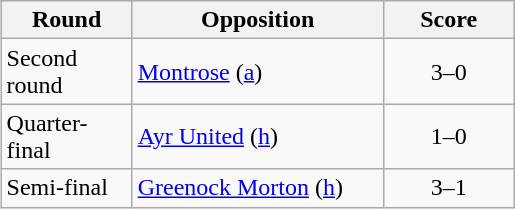<table class="wikitable" style="text-align:left;margin-left:1em;float:right">
<tr>
<th width=80>Round</th>
<th width=160>Opposition</th>
<th width=80>Score</th>
</tr>
<tr>
<td>Second round</td>
<td><a href='#'>Montrose</a> (<a href='#'>a</a>)</td>
<td align=center>3–0</td>
</tr>
<tr>
<td>Quarter-final</td>
<td><a href='#'>Ayr United</a> (<a href='#'>h</a>)</td>
<td align=center>1–0</td>
</tr>
<tr>
<td>Semi-final</td>
<td><a href='#'>Greenock Morton</a> (<a href='#'>h</a>)</td>
<td align=center>3–1</td>
</tr>
</table>
